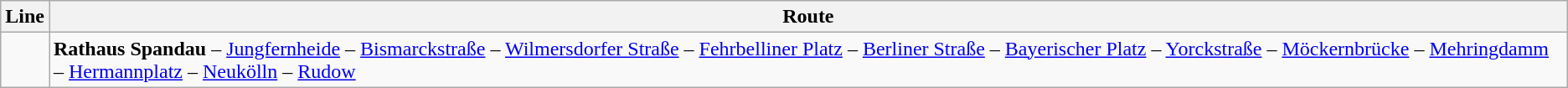<table class="wikitable">
<tr>
<th>Line</th>
<th>Route</th>
</tr>
<tr>
<td></td>
<td><strong>Rathaus Spandau</strong> – <a href='#'>Jungfernheide</a> – <a href='#'>Bismarckstraße</a> – <a href='#'>Wilmersdorfer Straße</a> – <a href='#'>Fehrbelliner Platz</a> – <a href='#'>Berliner Straße</a> – <a href='#'>Bayerischer Platz</a> – <a href='#'>Yorckstraße</a> – <a href='#'>Möckernbrücke</a> – <a href='#'>Mehringdamm</a> – <a href='#'>Hermannplatz</a> – <a href='#'>Neukölln</a> – <a href='#'>Rudow</a></td>
</tr>
</table>
